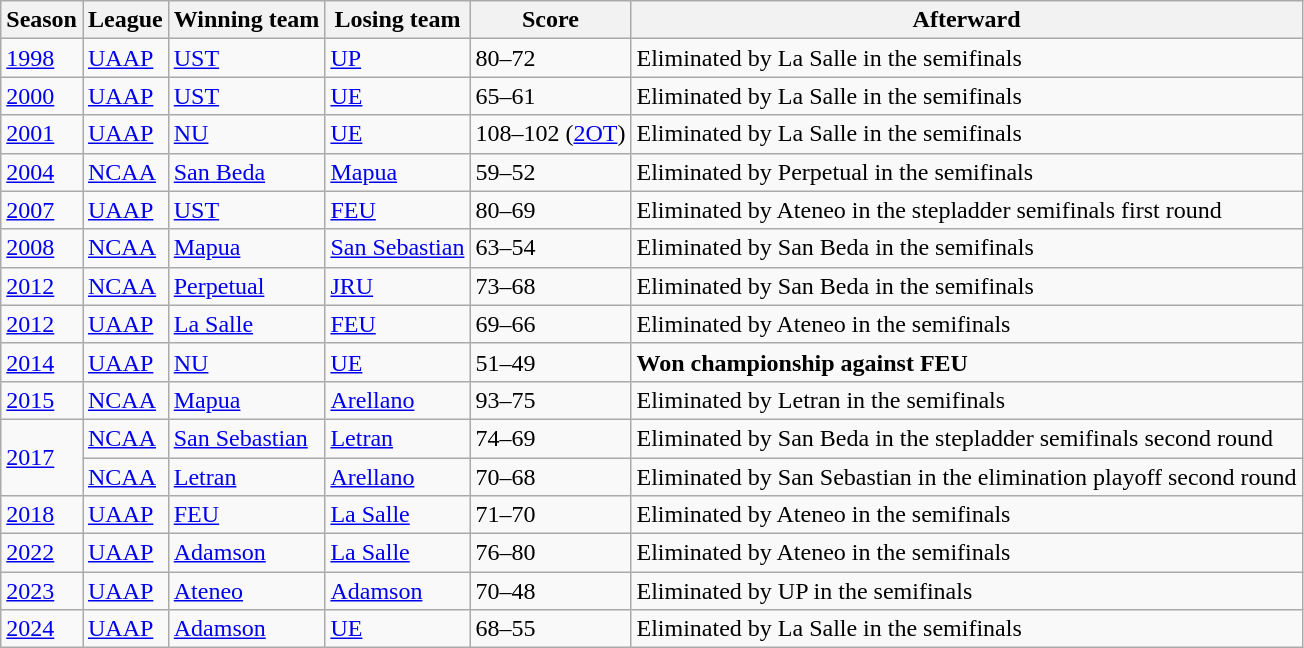<table class=wikitable>
<tr>
<th>Season</th>
<th>League</th>
<th>Winning team</th>
<th>Losing team</th>
<th>Score</th>
<th>Afterward</th>
</tr>
<tr>
<td><a href='#'>1998</a></td>
<td><a href='#'>UAAP</a></td>
<td><a href='#'>UST</a></td>
<td><a href='#'>UP</a></td>
<td>80–72</td>
<td>Eliminated by La Salle in the semifinals</td>
</tr>
<tr>
<td><a href='#'>2000</a></td>
<td><a href='#'>UAAP</a></td>
<td><a href='#'>UST</a></td>
<td><a href='#'>UE</a></td>
<td>65–61</td>
<td>Eliminated by La Salle in the semifinals</td>
</tr>
<tr>
<td><a href='#'>2001</a></td>
<td><a href='#'>UAAP</a></td>
<td><a href='#'>NU</a></td>
<td><a href='#'>UE</a></td>
<td>108–102 (<a href='#'>2OT</a>)</td>
<td>Eliminated by La Salle in the semifinals</td>
</tr>
<tr>
<td><a href='#'>2004</a></td>
<td><a href='#'>NCAA</a></td>
<td><a href='#'>San Beda</a></td>
<td><a href='#'>Mapua</a></td>
<td>59–52</td>
<td>Eliminated by Perpetual in the semifinals</td>
</tr>
<tr>
<td><a href='#'>2007</a></td>
<td><a href='#'>UAAP</a></td>
<td><a href='#'>UST</a></td>
<td><a href='#'>FEU</a></td>
<td>80–69</td>
<td>Eliminated by Ateneo in the stepladder semifinals first round</td>
</tr>
<tr>
<td><a href='#'>2008</a></td>
<td><a href='#'>NCAA</a></td>
<td><a href='#'>Mapua</a></td>
<td><a href='#'>San Sebastian</a></td>
<td>63–54</td>
<td>Eliminated by San Beda in the semifinals</td>
</tr>
<tr>
<td><a href='#'>2012</a></td>
<td><a href='#'>NCAA</a></td>
<td><a href='#'>Perpetual</a></td>
<td><a href='#'>JRU</a></td>
<td>73–68</td>
<td>Eliminated by San Beda in the semifinals</td>
</tr>
<tr>
<td><a href='#'>2012</a></td>
<td><a href='#'>UAAP</a></td>
<td><a href='#'>La Salle</a></td>
<td><a href='#'>FEU</a></td>
<td>69–66</td>
<td>Eliminated by Ateneo in the semifinals</td>
</tr>
<tr>
<td><a href='#'>2014</a></td>
<td><a href='#'>UAAP</a></td>
<td><a href='#'>NU</a></td>
<td><a href='#'>UE</a></td>
<td>51–49</td>
<td><strong>Won championship against FEU</strong></td>
</tr>
<tr>
<td><a href='#'>2015</a></td>
<td><a href='#'>NCAA</a></td>
<td><a href='#'>Mapua</a></td>
<td><a href='#'>Arellano</a></td>
<td>93–75</td>
<td>Eliminated by Letran in the semifinals</td>
</tr>
<tr>
<td rowspan="2"><a href='#'>2017</a></td>
<td><a href='#'>NCAA</a></td>
<td><a href='#'>San Sebastian</a></td>
<td><a href='#'>Letran</a></td>
<td>74–69</td>
<td>Eliminated by San Beda in the stepladder semifinals second round</td>
</tr>
<tr>
<td><a href='#'>NCAA</a></td>
<td><a href='#'>Letran</a></td>
<td><a href='#'>Arellano</a></td>
<td>70–68</td>
<td>Eliminated by San Sebastian in the elimination playoff second round</td>
</tr>
<tr>
<td><a href='#'>2018</a></td>
<td><a href='#'>UAAP</a></td>
<td><a href='#'>FEU</a></td>
<td><a href='#'>La Salle</a></td>
<td>71–70</td>
<td>Eliminated by Ateneo in the semifinals</td>
</tr>
<tr>
<td><a href='#'>2022</a></td>
<td><a href='#'>UAAP</a></td>
<td><a href='#'>Adamson</a></td>
<td><a href='#'>La Salle</a></td>
<td>76–80</td>
<td>Eliminated by Ateneo in the semifinals</td>
</tr>
<tr>
<td><a href='#'>2023</a></td>
<td><a href='#'>UAAP</a></td>
<td><a href='#'>Ateneo</a></td>
<td><a href='#'>Adamson</a></td>
<td>70–48</td>
<td>Eliminated by UP in the semifinals</td>
</tr>
<tr>
<td><a href='#'>2024</a></td>
<td><a href='#'>UAAP</a></td>
<td><a href='#'>Adamson</a></td>
<td><a href='#'>UE</a></td>
<td>68–55</td>
<td>Eliminated by La Salle in the semifinals</td>
</tr>
</table>
